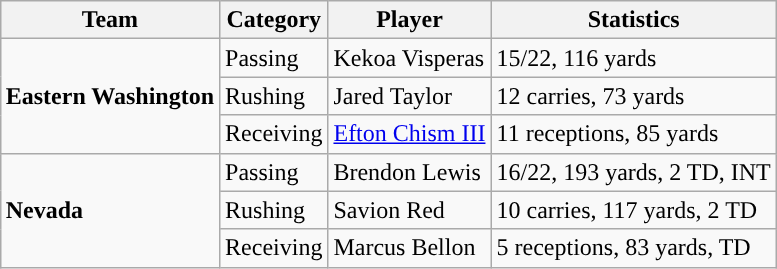<table class="wikitable" style="float: right;">
<tr>
<th>Team</th>
<th>Category</th>
<th>Player</th>
<th>Statistics</th>
</tr>
<tr>
<td rowspan=3><strong>Eastern Washington</strong></td>
<td>Passing</td>
<td>Kekoa Visperas</td>
<td>15/22, 116 yards</td>
</tr>
<tr>
<td>Rushing</td>
<td>Jared Taylor</td>
<td>12 carries, 73 yards</td>
</tr>
<tr>
<td>Receiving</td>
<td><a href='#'>Efton Chism III</a></td>
<td>11 receptions, 85 yards</td>
</tr>
<tr>
<td rowspan=3><strong>Nevada</strong></td>
<td>Passing</td>
<td>Brendon Lewis</td>
<td>16/22, 193 yards, 2 TD, INT</td>
</tr>
<tr>
<td>Rushing</td>
<td>Savion Red</td>
<td>10 carries, 117 yards, 2 TD</td>
</tr>
<tr>
<td>Receiving</td>
<td>Marcus Bellon</td>
<td>5 receptions, 83 yards, TD</td>
</tr>
</table>
